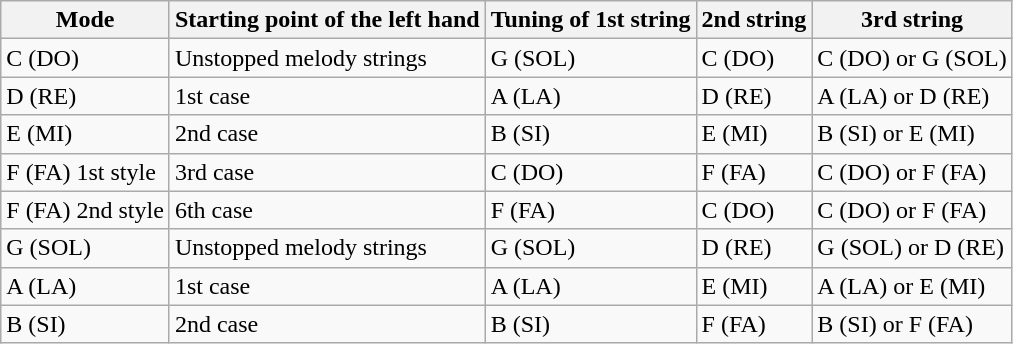<table class=wikitable>
<tr>
<th>Mode</th>
<th>Starting point of the left hand</th>
<th>Tuning of 1st string</th>
<th>2nd string</th>
<th>3rd string</th>
</tr>
<tr ---->
<td>C (DO)</td>
<td>Unstopped melody strings</td>
<td>G (SOL)</td>
<td>C (DO)</td>
<td>C (DO) or G (SOL)</td>
</tr>
<tr>
<td>D (RE)</td>
<td>1st case</td>
<td>A (LA)</td>
<td>D (RE)</td>
<td>A (LA) or D (RE)</td>
</tr>
<tr ---->
<td>E (MI)</td>
<td>2nd case</td>
<td>B (SI)</td>
<td>E (MI)</td>
<td>B (SI) or E (MI)</td>
</tr>
<tr>
<td>F (FA) 1st style</td>
<td>3rd case</td>
<td>C (DO)</td>
<td>F (FA)</td>
<td>C (DO) or F (FA)</td>
</tr>
<tr ---->
<td>F (FA) 2nd style</td>
<td>6th case</td>
<td>F (FA)</td>
<td>C (DO)</td>
<td>C (DO) or F (FA)</td>
</tr>
<tr>
<td>G (SOL)</td>
<td>Unstopped melody strings</td>
<td>G (SOL)</td>
<td>D (RE)</td>
<td>G (SOL) or D (RE)</td>
</tr>
<tr ---->
<td>A (LA)</td>
<td>1st case</td>
<td>A (LA)</td>
<td>E (MI)</td>
<td>A (LA) or E (MI)</td>
</tr>
<tr>
<td>B (SI)</td>
<td>2nd case</td>
<td>B (SI)</td>
<td>F (FA)</td>
<td>B (SI) or F (FA)</td>
</tr>
</table>
